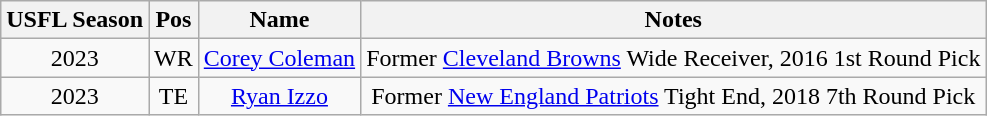<table class="wikitable" style="text-align:center">
<tr>
<th>USFL Season</th>
<th>Pos</th>
<th>Name</th>
<th>Notes</th>
</tr>
<tr>
<td>2023</td>
<td>WR</td>
<td><a href='#'>Corey Coleman</a></td>
<td>Former <a href='#'>Cleveland Browns</a> Wide Receiver, 2016 1st Round Pick</td>
</tr>
<tr>
<td>2023</td>
<td>TE</td>
<td><a href='#'>Ryan Izzo</a></td>
<td>Former <a href='#'>New England Patriots</a> Tight End, 2018 7th Round Pick</td>
</tr>
</table>
